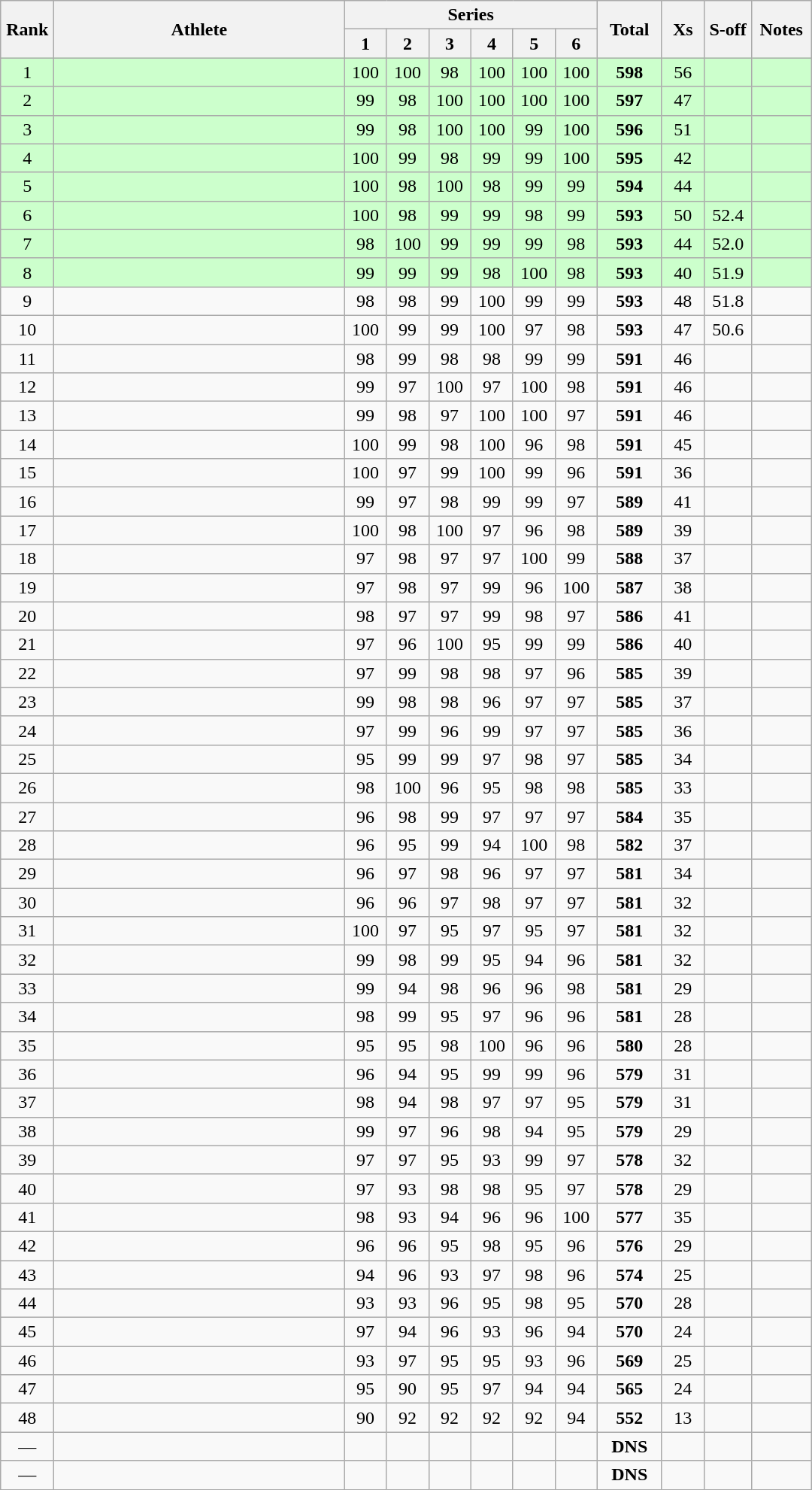<table class="wikitable" style="text-align:center">
<tr>
<th rowspan=2 width=40>Rank</th>
<th rowspan=2 width=250>Athlete</th>
<th colspan=6>Series</th>
<th rowspan=2 width=50>Total</th>
<th rowspan=2 width=30>Xs</th>
<th rowspan=2 width=35>S-off</th>
<th rowspan=2 width=45>Notes</th>
</tr>
<tr>
<th width=30>1</th>
<th width=30>2</th>
<th width=30>3</th>
<th width=30>4</th>
<th width=30>5</th>
<th width=30>6</th>
</tr>
<tr bgcolor=ccffcc>
<td>1</td>
<td align=left></td>
<td>100</td>
<td>100</td>
<td>98</td>
<td>100</td>
<td>100</td>
<td>100</td>
<td><strong>598</strong></td>
<td>56</td>
<td></td>
<td></td>
</tr>
<tr bgcolor=ccffcc>
<td>2</td>
<td align=left></td>
<td>99</td>
<td>98</td>
<td>100</td>
<td>100</td>
<td>100</td>
<td>100</td>
<td><strong>597</strong></td>
<td>47</td>
<td></td>
<td></td>
</tr>
<tr bgcolor=ccffcc>
<td>3</td>
<td align=left></td>
<td>99</td>
<td>98</td>
<td>100</td>
<td>100</td>
<td>99</td>
<td>100</td>
<td><strong>596</strong></td>
<td>51</td>
<td></td>
<td></td>
</tr>
<tr bgcolor=ccffcc>
<td>4</td>
<td align=left></td>
<td>100</td>
<td>99</td>
<td>98</td>
<td>99</td>
<td>99</td>
<td>100</td>
<td><strong>595</strong></td>
<td>42</td>
<td></td>
<td></td>
</tr>
<tr bgcolor=ccffcc>
<td>5</td>
<td align=left></td>
<td>100</td>
<td>98</td>
<td>100</td>
<td>98</td>
<td>99</td>
<td>99</td>
<td><strong>594</strong></td>
<td>44</td>
<td></td>
<td></td>
</tr>
<tr bgcolor=ccffcc>
<td>6</td>
<td align=left></td>
<td>100</td>
<td>98</td>
<td>99</td>
<td>99</td>
<td>98</td>
<td>99</td>
<td><strong>593</strong></td>
<td>50</td>
<td>52.4</td>
<td></td>
</tr>
<tr bgcolor=ccffcc>
<td>7</td>
<td align=left></td>
<td>98</td>
<td>100</td>
<td>99</td>
<td>99</td>
<td>99</td>
<td>98</td>
<td><strong>593</strong></td>
<td>44</td>
<td>52.0</td>
<td></td>
</tr>
<tr bgcolor=ccffcc>
<td>8</td>
<td align=left></td>
<td>99</td>
<td>99</td>
<td>99</td>
<td>98</td>
<td>100</td>
<td>98</td>
<td><strong>593</strong></td>
<td>40</td>
<td>51.9</td>
<td></td>
</tr>
<tr>
<td>9</td>
<td align=left></td>
<td>98</td>
<td>98</td>
<td>99</td>
<td>100</td>
<td>99</td>
<td>99</td>
<td><strong>593</strong></td>
<td>48</td>
<td>51.8</td>
<td></td>
</tr>
<tr>
<td>10</td>
<td align=left></td>
<td>100</td>
<td>99</td>
<td>99</td>
<td>100</td>
<td>97</td>
<td>98</td>
<td><strong>593</strong></td>
<td>47</td>
<td>50.6</td>
<td></td>
</tr>
<tr>
<td>11</td>
<td align=left></td>
<td>98</td>
<td>99</td>
<td>98</td>
<td>98</td>
<td>99</td>
<td>99</td>
<td><strong>591</strong></td>
<td>46</td>
<td></td>
<td></td>
</tr>
<tr>
<td>12</td>
<td align=left></td>
<td>99</td>
<td>97</td>
<td>100</td>
<td>97</td>
<td>100</td>
<td>98</td>
<td><strong>591</strong></td>
<td>46</td>
<td></td>
<td></td>
</tr>
<tr>
<td>13</td>
<td align=left></td>
<td>99</td>
<td>98</td>
<td>97</td>
<td>100</td>
<td>100</td>
<td>97</td>
<td><strong>591</strong></td>
<td>46</td>
<td></td>
<td></td>
</tr>
<tr>
<td>14</td>
<td align=left></td>
<td>100</td>
<td>99</td>
<td>98</td>
<td>100</td>
<td>96</td>
<td>98</td>
<td><strong>591</strong></td>
<td>45</td>
<td></td>
<td></td>
</tr>
<tr>
<td>15</td>
<td align=left></td>
<td>100</td>
<td>97</td>
<td>99</td>
<td>100</td>
<td>99</td>
<td>96</td>
<td><strong>591</strong></td>
<td>36</td>
<td></td>
<td></td>
</tr>
<tr>
<td>16</td>
<td align=left></td>
<td>99</td>
<td>97</td>
<td>98</td>
<td>99</td>
<td>99</td>
<td>97</td>
<td><strong>589</strong></td>
<td>41</td>
<td></td>
<td></td>
</tr>
<tr>
<td>17</td>
<td align=left></td>
<td>100</td>
<td>98</td>
<td>100</td>
<td>97</td>
<td>96</td>
<td>98</td>
<td><strong>589</strong></td>
<td>39</td>
<td></td>
<td></td>
</tr>
<tr>
<td>18</td>
<td align=left></td>
<td>97</td>
<td>98</td>
<td>97</td>
<td>97</td>
<td>100</td>
<td>99</td>
<td><strong>588</strong></td>
<td>37</td>
<td></td>
<td></td>
</tr>
<tr>
<td>19</td>
<td align=left></td>
<td>97</td>
<td>98</td>
<td>97</td>
<td>99</td>
<td>96</td>
<td>100</td>
<td><strong>587</strong></td>
<td>38</td>
<td></td>
<td></td>
</tr>
<tr>
<td>20</td>
<td align=left></td>
<td>98</td>
<td>97</td>
<td>97</td>
<td>99</td>
<td>98</td>
<td>97</td>
<td><strong>586</strong></td>
<td>41</td>
<td></td>
<td></td>
</tr>
<tr>
<td>21</td>
<td align=left></td>
<td>97</td>
<td>96</td>
<td>100</td>
<td>95</td>
<td>99</td>
<td>99</td>
<td><strong>586</strong></td>
<td>40</td>
<td></td>
<td></td>
</tr>
<tr>
<td>22</td>
<td align=left></td>
<td>97</td>
<td>99</td>
<td>98</td>
<td>98</td>
<td>97</td>
<td>96</td>
<td><strong>585</strong></td>
<td>39</td>
<td></td>
<td></td>
</tr>
<tr>
<td>23</td>
<td align=left></td>
<td>99</td>
<td>98</td>
<td>98</td>
<td>96</td>
<td>97</td>
<td>97</td>
<td><strong>585</strong></td>
<td>37</td>
<td></td>
<td></td>
</tr>
<tr>
<td>24</td>
<td align=left></td>
<td>97</td>
<td>99</td>
<td>96</td>
<td>99</td>
<td>97</td>
<td>97</td>
<td><strong>585</strong></td>
<td>36</td>
<td></td>
<td></td>
</tr>
<tr>
<td>25</td>
<td align=left></td>
<td>95</td>
<td>99</td>
<td>99</td>
<td>97</td>
<td>98</td>
<td>97</td>
<td><strong>585</strong></td>
<td>34</td>
<td></td>
<td></td>
</tr>
<tr>
<td>26</td>
<td align=left></td>
<td>98</td>
<td>100</td>
<td>96</td>
<td>95</td>
<td>98</td>
<td>98</td>
<td><strong>585</strong></td>
<td>33</td>
<td></td>
<td></td>
</tr>
<tr>
<td>27</td>
<td align=left></td>
<td>96</td>
<td>98</td>
<td>99</td>
<td>97</td>
<td>97</td>
<td>97</td>
<td><strong>584</strong></td>
<td>35</td>
<td></td>
<td></td>
</tr>
<tr>
<td>28</td>
<td align=left></td>
<td>96</td>
<td>95</td>
<td>99</td>
<td>94</td>
<td>100</td>
<td>98</td>
<td><strong>582</strong></td>
<td>37</td>
<td></td>
<td></td>
</tr>
<tr>
<td>29</td>
<td align=left></td>
<td>96</td>
<td>97</td>
<td>98</td>
<td>96</td>
<td>97</td>
<td>97</td>
<td><strong>581</strong></td>
<td>34</td>
<td></td>
<td></td>
</tr>
<tr>
<td>30</td>
<td align=left></td>
<td>96</td>
<td>96</td>
<td>97</td>
<td>98</td>
<td>97</td>
<td>97</td>
<td><strong>581</strong></td>
<td>32</td>
<td></td>
<td></td>
</tr>
<tr>
<td>31</td>
<td align=left></td>
<td>100</td>
<td>97</td>
<td>95</td>
<td>97</td>
<td>95</td>
<td>97</td>
<td><strong>581</strong></td>
<td>32</td>
<td></td>
<td></td>
</tr>
<tr>
<td>32</td>
<td align=left></td>
<td>99</td>
<td>98</td>
<td>99</td>
<td>95</td>
<td>94</td>
<td>96</td>
<td><strong>581</strong></td>
<td>32</td>
<td></td>
<td></td>
</tr>
<tr>
<td>33</td>
<td align=left></td>
<td>99</td>
<td>94</td>
<td>98</td>
<td>96</td>
<td>96</td>
<td>98</td>
<td><strong>581</strong></td>
<td>29</td>
<td></td>
<td></td>
</tr>
<tr>
<td>34</td>
<td align=left></td>
<td>98</td>
<td>99</td>
<td>95</td>
<td>97</td>
<td>96</td>
<td>96</td>
<td><strong>581</strong></td>
<td>28</td>
<td></td>
<td></td>
</tr>
<tr>
<td>35</td>
<td align=left></td>
<td>95</td>
<td>95</td>
<td>98</td>
<td>100</td>
<td>96</td>
<td>96</td>
<td><strong>580</strong></td>
<td>28</td>
<td></td>
<td></td>
</tr>
<tr>
<td>36</td>
<td align=left></td>
<td>96</td>
<td>94</td>
<td>95</td>
<td>99</td>
<td>99</td>
<td>96</td>
<td><strong>579</strong></td>
<td>31</td>
<td></td>
<td></td>
</tr>
<tr>
<td>37</td>
<td align=left></td>
<td>98</td>
<td>94</td>
<td>98</td>
<td>97</td>
<td>97</td>
<td>95</td>
<td><strong>579</strong></td>
<td>31</td>
<td></td>
<td></td>
</tr>
<tr>
<td>38</td>
<td align=left></td>
<td>99</td>
<td>97</td>
<td>96</td>
<td>98</td>
<td>94</td>
<td>95</td>
<td><strong>579</strong></td>
<td>29</td>
<td></td>
<td></td>
</tr>
<tr>
<td>39</td>
<td align=left></td>
<td>97</td>
<td>97</td>
<td>95</td>
<td>93</td>
<td>99</td>
<td>97</td>
<td><strong>578</strong></td>
<td>32</td>
<td></td>
<td></td>
</tr>
<tr>
<td>40</td>
<td align=left></td>
<td>97</td>
<td>93</td>
<td>98</td>
<td>98</td>
<td>95</td>
<td>97</td>
<td><strong>578</strong></td>
<td>29</td>
<td></td>
<td></td>
</tr>
<tr>
<td>41</td>
<td align=left></td>
<td>98</td>
<td>93</td>
<td>94</td>
<td>96</td>
<td>96</td>
<td>100</td>
<td><strong>577</strong></td>
<td>35</td>
<td></td>
<td></td>
</tr>
<tr>
<td>42</td>
<td align=left></td>
<td>96</td>
<td>96</td>
<td>95</td>
<td>98</td>
<td>95</td>
<td>96</td>
<td><strong>576</strong></td>
<td>29</td>
<td></td>
<td></td>
</tr>
<tr>
<td>43</td>
<td align=left></td>
<td>94</td>
<td>96</td>
<td>93</td>
<td>97</td>
<td>98</td>
<td>96</td>
<td><strong>574</strong></td>
<td>25</td>
<td></td>
<td></td>
</tr>
<tr>
<td>44</td>
<td align=left></td>
<td>93</td>
<td>93</td>
<td>96</td>
<td>95</td>
<td>98</td>
<td>95</td>
<td><strong>570</strong></td>
<td>28</td>
<td></td>
<td></td>
</tr>
<tr>
<td>45</td>
<td align=left></td>
<td>97</td>
<td>94</td>
<td>96</td>
<td>93</td>
<td>96</td>
<td>94</td>
<td><strong>570</strong></td>
<td>24</td>
<td></td>
<td></td>
</tr>
<tr>
<td>46</td>
<td align=left></td>
<td>93</td>
<td>97</td>
<td>95</td>
<td>95</td>
<td>93</td>
<td>96</td>
<td><strong>569</strong></td>
<td>25</td>
<td></td>
<td></td>
</tr>
<tr>
<td>47</td>
<td align=left></td>
<td>95</td>
<td>90</td>
<td>95</td>
<td>97</td>
<td>94</td>
<td>94</td>
<td><strong>565</strong></td>
<td>24</td>
<td></td>
<td></td>
</tr>
<tr>
<td>48</td>
<td align=left></td>
<td>90</td>
<td>92</td>
<td>92</td>
<td>92</td>
<td>92</td>
<td>94</td>
<td><strong>552</strong></td>
<td>13</td>
<td></td>
<td></td>
</tr>
<tr>
<td>—</td>
<td align=left></td>
<td></td>
<td></td>
<td></td>
<td></td>
<td></td>
<td></td>
<td><strong>DNS</strong></td>
<td></td>
<td></td>
<td></td>
</tr>
<tr>
<td>—</td>
<td align=left></td>
<td></td>
<td></td>
<td></td>
<td></td>
<td></td>
<td></td>
<td><strong>DNS</strong></td>
<td></td>
<td></td>
<td></td>
</tr>
</table>
